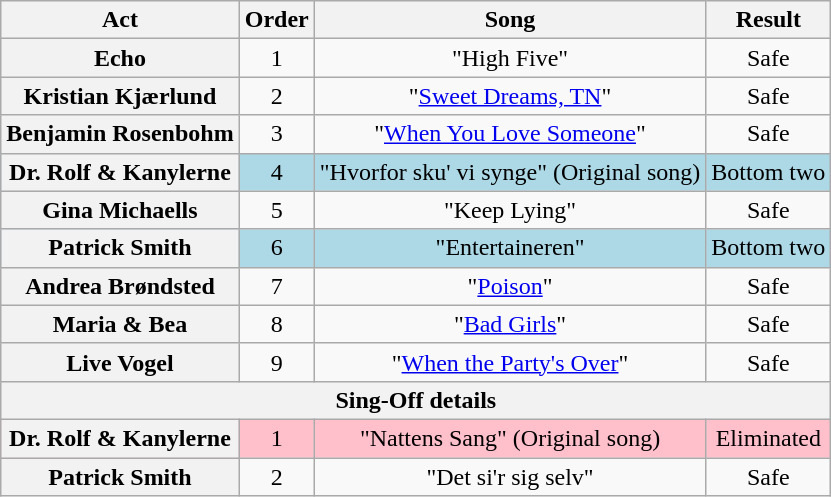<table class="wikitable plainrowheaders" style="text-align:center;">
<tr>
<th scope="col">Act</th>
<th scope="col">Order</th>
<th scope="col">Song</th>
<th scope="col">Result</th>
</tr>
<tr>
<th scope=row>Echo</th>
<td>1</td>
<td>"High Five"</td>
<td>Safe</td>
</tr>
<tr>
<th scope=row>Kristian Kjærlund</th>
<td>2</td>
<td>"<a href='#'>Sweet Dreams, TN</a>"</td>
<td>Safe</td>
</tr>
<tr>
<th scope=row>Benjamin Rosenbohm</th>
<td>3</td>
<td>"<a href='#'>When You Love Someone</a>"</td>
<td>Safe</td>
</tr>
<tr style="background:lightblue">
<th scope=row>Dr. Rolf & Kanylerne</th>
<td>4</td>
<td>"Hvorfor sku' vi synge" (Original song)</td>
<td>Bottom two</td>
</tr>
<tr>
<th scope=row>Gina Michaells</th>
<td>5</td>
<td>"Keep Lying"</td>
<td>Safe</td>
</tr>
<tr style="background:lightblue">
<th scope=row>Patrick Smith</th>
<td>6</td>
<td>"Entertaineren"</td>
<td>Bottom two</td>
</tr>
<tr>
<th scope=row>Andrea Brøndsted</th>
<td>7</td>
<td>"<a href='#'>Poison</a>"</td>
<td>Safe</td>
</tr>
<tr>
<th scope=row>Maria & Bea</th>
<td>8</td>
<td>"<a href='#'>Bad Girls</a>"</td>
<td>Safe</td>
</tr>
<tr>
<th scope=row>Live Vogel</th>
<td>9</td>
<td>"<a href='#'>When the Party's Over</a>"</td>
<td>Safe</td>
</tr>
<tr>
<th colspan="4">Sing-Off details</th>
</tr>
<tr style="background:pink">
<th scope="row">Dr. Rolf & Kanylerne</th>
<td>1</td>
<td>"Nattens Sang" (Original song)</td>
<td>Eliminated</td>
</tr>
<tr>
<th scope="row">Patrick Smith</th>
<td>2</td>
<td>"Det si'r sig selv"</td>
<td>Safe</td>
</tr>
</table>
